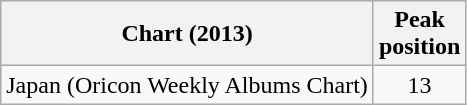<table class="wikitable sortable" border="1">
<tr>
<th>Chart (2013)</th>
<th>Peak<br>position</th>
</tr>
<tr>
<td>Japan (Oricon Weekly Albums Chart)</td>
<td align="center">13</td>
</tr>
</table>
